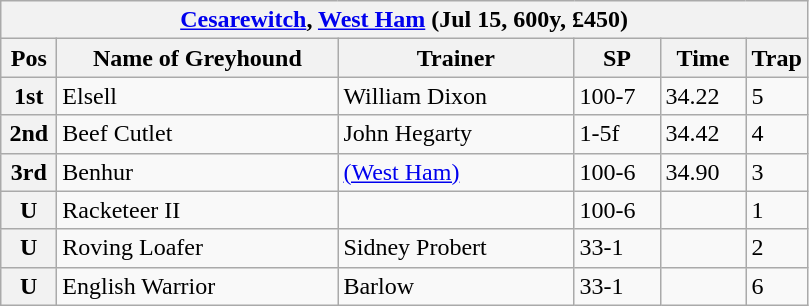<table class="wikitable">
<tr>
<th colspan="6"><a href='#'>Cesarewitch</a>, <a href='#'>West Ham</a> (Jul 15, 600y, £450)</th>
</tr>
<tr>
<th width=30>Pos</th>
<th width=180>Name of Greyhound</th>
<th width=150>Trainer</th>
<th width=50>SP</th>
<th width=50>Time</th>
<th width=30>Trap</th>
</tr>
<tr>
<th>1st</th>
<td>Elsell</td>
<td>William Dixon</td>
<td>100-7</td>
<td>34.22</td>
<td>5</td>
</tr>
<tr>
<th>2nd</th>
<td>Beef Cutlet</td>
<td>John Hegarty</td>
<td>1-5f</td>
<td>34.42</td>
<td>4</td>
</tr>
<tr>
<th>3rd</th>
<td>Benhur</td>
<td><a href='#'>(West Ham)</a></td>
<td>100-6</td>
<td>34.90</td>
<td>3</td>
</tr>
<tr>
<th>U</th>
<td>Racketeer II</td>
<td></td>
<td>100-6</td>
<td></td>
<td>1</td>
</tr>
<tr>
<th>U</th>
<td>Roving Loafer</td>
<td>Sidney Probert</td>
<td>33-1</td>
<td></td>
<td>2</td>
</tr>
<tr>
<th>U</th>
<td>English Warrior</td>
<td>Barlow</td>
<td>33-1</td>
<td></td>
<td>6</td>
</tr>
</table>
